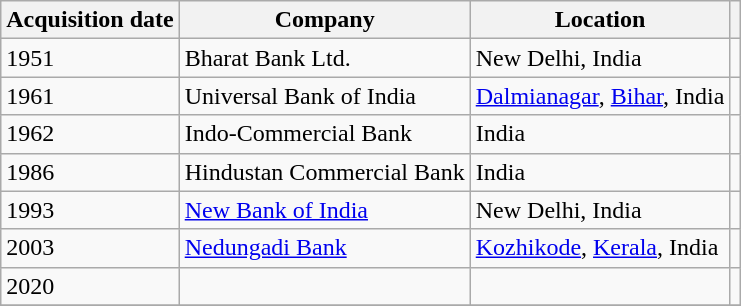<table class="wikitable sortable static-row-numbers static-row-header-hash">
<tr>
<th scope="col">Acquisition date</th>
<th scope="col">Company</th>
<th scope="col">Location</th>
<th scope="col" class="unsortable"></th>
</tr>
<tr>
<td>1951</td>
<td>Bharat Bank Ltd.</td>
<td>New Delhi, India</td>
<td style="text-align:center;"></td>
</tr>
<tr>
<td>1961</td>
<td>Universal Bank of India</td>
<td><a href='#'>Dalmianagar</a>, <a href='#'>Bihar</a>, India</td>
<td style="text-align:center;"></td>
</tr>
<tr>
<td>1962</td>
<td>Indo-Commercial Bank</td>
<td>India</td>
<td style="text-align:center;"></td>
</tr>
<tr>
<td>1986</td>
<td>Hindustan Commercial Bank</td>
<td>India</td>
<td style="text-align:center;"></td>
</tr>
<tr>
<td>1993</td>
<td><a href='#'>New Bank of India</a></td>
<td>New Delhi, India</td>
<td></td>
</tr>
<tr>
<td>2003</td>
<td><a href='#'>Nedungadi Bank</a></td>
<td><a href='#'>Kozhikode</a>, <a href='#'>Kerala</a>, India</td>
<td></td>
</tr>
<tr>
<td>2020</td>
<td></td>
<td></td>
<td></td>
</tr>
<tr>
</tr>
</table>
